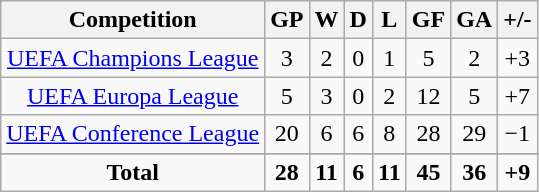<table class="wikitable" style="text-align:center">
<tr>
<th>Competition</th>
<th>GP</th>
<th>W</th>
<th>D</th>
<th>L</th>
<th>GF</th>
<th>GA</th>
<th>+/-</th>
</tr>
<tr>
<td><a href='#'>UEFA Champions League</a></td>
<td>3</td>
<td>2</td>
<td>0</td>
<td>1</td>
<td>5</td>
<td>2</td>
<td>+3</td>
</tr>
<tr>
<td><a href='#'>UEFA Europa League</a></td>
<td>5</td>
<td>3</td>
<td>0</td>
<td>2</td>
<td>12</td>
<td>5</td>
<td>+7</td>
</tr>
<tr>
<td><a href='#'>UEFA Conference League</a></td>
<td>20</td>
<td>6</td>
<td>6</td>
<td>8</td>
<td>28</td>
<td>29</td>
<td>−1</td>
</tr>
<tr>
</tr>
<tr class="unsortable">
<td><strong>Total</strong></td>
<td><strong>28</strong></td>
<td><strong>11</strong></td>
<td><strong>6</strong></td>
<td><strong>11</strong></td>
<td><strong>45</strong></td>
<td><strong>36</strong></td>
<td><strong>+9</strong></td>
</tr>
</table>
